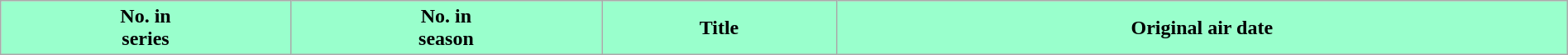<table class="wikitable plainrowheaders" style="margin:auto;width:100%;">
<tr>
<th scope="col" style="background-color:#99FFCC;">No. in<br>series</th>
<th scope="col" style="background-color:#99FFCC;">No. in<br>season</th>
<th scope="col" style="background-color:#99FFCC;">Title</th>
<th scope="col" style="background-color:#99FFCC;">Original air date<br>




























</th>
</tr>
</table>
